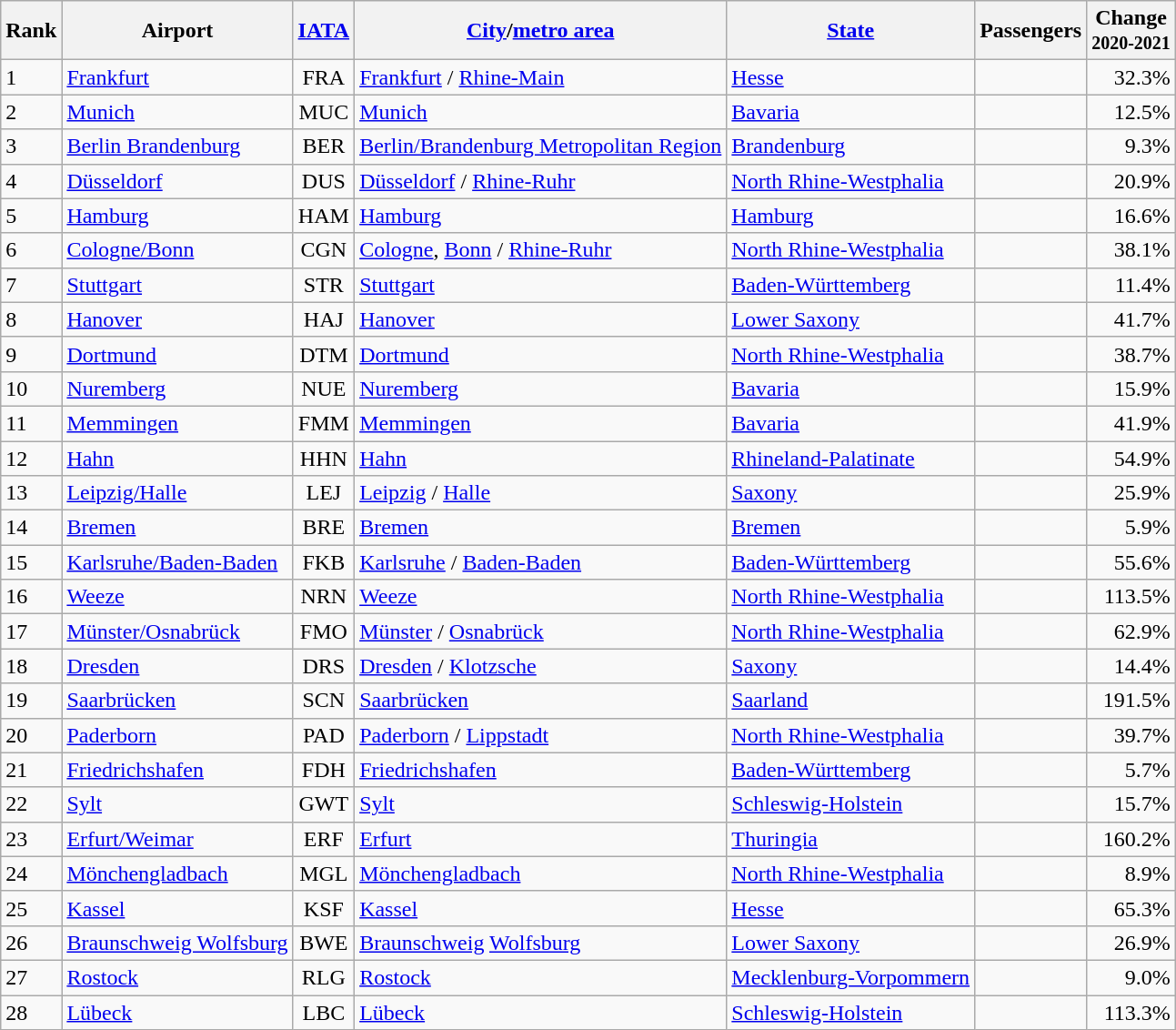<table class="wikitable sortable">
<tr>
<th>Rank</th>
<th>Airport</th>
<th><a href='#'>IATA</a></th>
<th><a href='#'>City</a>/<a href='#'>metro area</a></th>
<th><a href='#'>State</a></th>
<th class="unsortable">Passengers<br></th>
<th class="unsortable">Change<br><small>2020-2021</small></th>
</tr>
<tr>
<td>1</td>
<td><a href='#'>Frankfurt</a></td>
<td style="text-align:center;">FRA</td>
<td><a href='#'>Frankfurt</a> / <a href='#'>Rhine-Main</a></td>
<td><a href='#'>Hesse</a></td>
<td style="text-align:right;"></td>
<td style="text-align:right;">32.3%</td>
</tr>
<tr>
<td>2</td>
<td><a href='#'>Munich</a></td>
<td style="text-align:center;">MUC</td>
<td><a href='#'>Munich</a></td>
<td><a href='#'>Bavaria</a></td>
<td style="text-align:right;"></td>
<td style="text-align:right;">12.5%</td>
</tr>
<tr>
<td>3</td>
<td><a href='#'>Berlin Brandenburg</a></td>
<td style="text-align:center;">BER</td>
<td><a href='#'>Berlin/Brandenburg Metropolitan Region</a></td>
<td><a href='#'>Brandenburg</a></td>
<td style="text-align:right;"></td>
<td style="text-align:right;">9.3% </td>
</tr>
<tr>
<td>4</td>
<td><a href='#'>Düsseldorf</a></td>
<td style="text-align:center;">DUS</td>
<td><a href='#'>Düsseldorf</a> / <a href='#'>Rhine-Ruhr</a></td>
<td><a href='#'>North Rhine-Westphalia</a></td>
<td style="text-align:right;"></td>
<td style="text-align:right;">20.9%</td>
</tr>
<tr>
<td>5</td>
<td><a href='#'>Hamburg</a></td>
<td style="text-align:center;">HAM</td>
<td><a href='#'>Hamburg</a></td>
<td><a href='#'>Hamburg</a></td>
<td style="text-align:right;"></td>
<td style="text-align:right;">16.6%</td>
</tr>
<tr>
<td>6</td>
<td><a href='#'>Cologne/Bonn</a></td>
<td style="text-align:center;">CGN</td>
<td><a href='#'>Cologne</a>, <a href='#'>Bonn</a> / <a href='#'>Rhine-Ruhr</a></td>
<td><a href='#'>North Rhine-Westphalia</a></td>
<td style="text-align:right;"></td>
<td style="text-align:right;">38.1%</td>
</tr>
<tr>
<td>7</td>
<td><a href='#'>Stuttgart</a></td>
<td style="text-align:center;">STR</td>
<td><a href='#'>Stuttgart</a></td>
<td><a href='#'>Baden-Württemberg</a></td>
<td style="text-align:right;"></td>
<td style="text-align:right;">11.4%</td>
</tr>
<tr>
<td>8</td>
<td><a href='#'>Hanover</a></td>
<td style="text-align:center;">HAJ</td>
<td><a href='#'>Hanover</a></td>
<td><a href='#'>Lower Saxony</a></td>
<td style="text-align:right;"></td>
<td style="text-align:right;">41.7%</td>
</tr>
<tr>
<td>9</td>
<td><a href='#'>Dortmund</a></td>
<td style="text-align:center;">DTM</td>
<td><a href='#'>Dortmund</a></td>
<td><a href='#'>North Rhine-Westphalia</a></td>
<td style="text-align:right;"></td>
<td style="text-align:right;">38.7%</td>
</tr>
<tr>
<td>10</td>
<td><a href='#'>Nuremberg</a></td>
<td style="text-align:center;">NUE</td>
<td><a href='#'>Nuremberg</a></td>
<td><a href='#'>Bavaria</a></td>
<td style="text-align:right;"></td>
<td style="text-align:right;">15.9%</td>
</tr>
<tr>
<td>11</td>
<td><a href='#'>Memmingen</a></td>
<td style="text-align:center;">FMM</td>
<td><a href='#'>Memmingen</a></td>
<td><a href='#'>Bavaria</a></td>
<td style="text-align:right;"></td>
<td style="text-align:right;">41.9%</td>
</tr>
<tr>
<td>12</td>
<td><a href='#'>Hahn</a></td>
<td style="text-align:center;">HHN</td>
<td><a href='#'>Hahn</a></td>
<td><a href='#'>Rhineland-Palatinate</a></td>
<td style="text-align:right;"></td>
<td style="text-align:right;">54.9%</td>
</tr>
<tr>
<td>13</td>
<td><a href='#'>Leipzig/Halle</a></td>
<td style="text-align:center;">LEJ</td>
<td><a href='#'>Leipzig</a> / <a href='#'>Halle</a></td>
<td><a href='#'>Saxony</a></td>
<td style="text-align:right;"></td>
<td style="text-align:right;">25.9%</td>
</tr>
<tr>
<td>14</td>
<td><a href='#'>Bremen</a></td>
<td style="text-align:center;">BRE</td>
<td><a href='#'>Bremen</a></td>
<td><a href='#'>Bremen</a></td>
<td style="text-align:right;"></td>
<td style="text-align:right;">5.9%</td>
</tr>
<tr>
<td>15</td>
<td><a href='#'>Karlsruhe/Baden-Baden</a></td>
<td style="text-align:center;">FKB</td>
<td><a href='#'>Karlsruhe</a> / <a href='#'>Baden-Baden</a></td>
<td><a href='#'>Baden-Württemberg</a></td>
<td style="text-align:right;"></td>
<td style="text-align:right;">55.6%</td>
</tr>
<tr>
<td>16</td>
<td><a href='#'>Weeze</a></td>
<td style="text-align:center;">NRN</td>
<td><a href='#'>Weeze</a></td>
<td><a href='#'>North Rhine-Westphalia</a></td>
<td style="text-align:right;"></td>
<td style="text-align:right;">113.5%</td>
</tr>
<tr>
<td>17</td>
<td><a href='#'>Münster/Osnabrück</a></td>
<td style="text-align:center;">FMO</td>
<td><a href='#'>Münster</a> / <a href='#'>Osnabrück</a></td>
<td><a href='#'>North Rhine-Westphalia</a></td>
<td style="text-align:right;"></td>
<td style="text-align:right;">62.9%</td>
</tr>
<tr>
<td>18</td>
<td><a href='#'>Dresden</a></td>
<td style="text-align:center;">DRS</td>
<td><a href='#'>Dresden</a> / <a href='#'>Klotzsche</a></td>
<td><a href='#'>Saxony</a></td>
<td style="text-align:right;"></td>
<td style="text-align:right;">14.4%</td>
</tr>
<tr>
<td>19</td>
<td><a href='#'>Saarbrücken</a></td>
<td style="text-align:center;">SCN</td>
<td><a href='#'>Saarbrücken</a></td>
<td><a href='#'>Saarland</a></td>
<td style="text-align:right;"></td>
<td style="text-align:right;">191.5%</td>
</tr>
<tr>
<td>20</td>
<td><a href='#'>Paderborn</a></td>
<td style="text-align:center;">PAD</td>
<td><a href='#'>Paderborn</a> / <a href='#'>Lippstadt</a></td>
<td><a href='#'>North Rhine-Westphalia</a></td>
<td style="text-align:right;"></td>
<td style="text-align:right;">39.7%</td>
</tr>
<tr>
<td>21</td>
<td><a href='#'>Friedrichshafen</a></td>
<td style="text-align:center;">FDH</td>
<td><a href='#'>Friedrichshafen</a></td>
<td><a href='#'>Baden-Württemberg</a></td>
<td style="text-align:right;"></td>
<td style="text-align:right;">5.7%</td>
</tr>
<tr>
<td>22</td>
<td><a href='#'>Sylt</a></td>
<td style="text-align:center;">GWT</td>
<td><a href='#'>Sylt</a></td>
<td><a href='#'>Schleswig-Holstein</a></td>
<td style="text-align:right;"></td>
<td style="text-align:right;">15.7%</td>
</tr>
<tr>
<td>23</td>
<td><a href='#'>Erfurt/Weimar</a></td>
<td style="text-align:center;">ERF</td>
<td><a href='#'>Erfurt</a></td>
<td><a href='#'>Thuringia</a></td>
<td style="text-align:right;"></td>
<td style="text-align:right;">160.2%</td>
</tr>
<tr>
<td>24</td>
<td><a href='#'>Mönchengladbach</a></td>
<td style="text-align:center;">MGL</td>
<td><a href='#'>Mönchengladbach</a></td>
<td><a href='#'>North Rhine-Westphalia</a></td>
<td style="text-align:right;"></td>
<td style="text-align:right;">8.9%</td>
</tr>
<tr>
<td>25</td>
<td><a href='#'>Kassel</a></td>
<td style="text-align:center;">KSF</td>
<td><a href='#'>Kassel</a></td>
<td><a href='#'>Hesse</a></td>
<td style="text-align:right;"></td>
<td style="text-align:right;">65.3%</td>
</tr>
<tr>
<td>26</td>
<td><a href='#'>Braunschweig Wolfsburg</a></td>
<td style="text-align:center;">BWE</td>
<td><a href='#'>Braunschweig</a> <a href='#'>Wolfsburg</a></td>
<td><a href='#'>Lower Saxony</a></td>
<td style="text-align:right;"></td>
<td style="text-align:right;">26.9%</td>
</tr>
<tr>
<td>27</td>
<td><a href='#'>Rostock</a></td>
<td style="text-align:center;">RLG</td>
<td><a href='#'>Rostock</a></td>
<td><a href='#'>Mecklenburg-Vorpommern</a></td>
<td style="text-align:right;"></td>
<td style="text-align:right;">9.0%</td>
</tr>
<tr>
<td>28</td>
<td><a href='#'>Lübeck</a></td>
<td style="text-align:center;">LBC</td>
<td><a href='#'>Lübeck</a></td>
<td><a href='#'>Schleswig-Holstein</a></td>
<td style="text-align:right;"></td>
<td style="text-align:right;">113.3%</td>
</tr>
</table>
